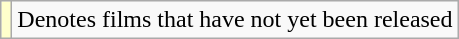<table class="wikitable">
<tr>
<td style="background:#ffc"></td>
<td>Denotes films that have not yet been released</td>
</tr>
</table>
